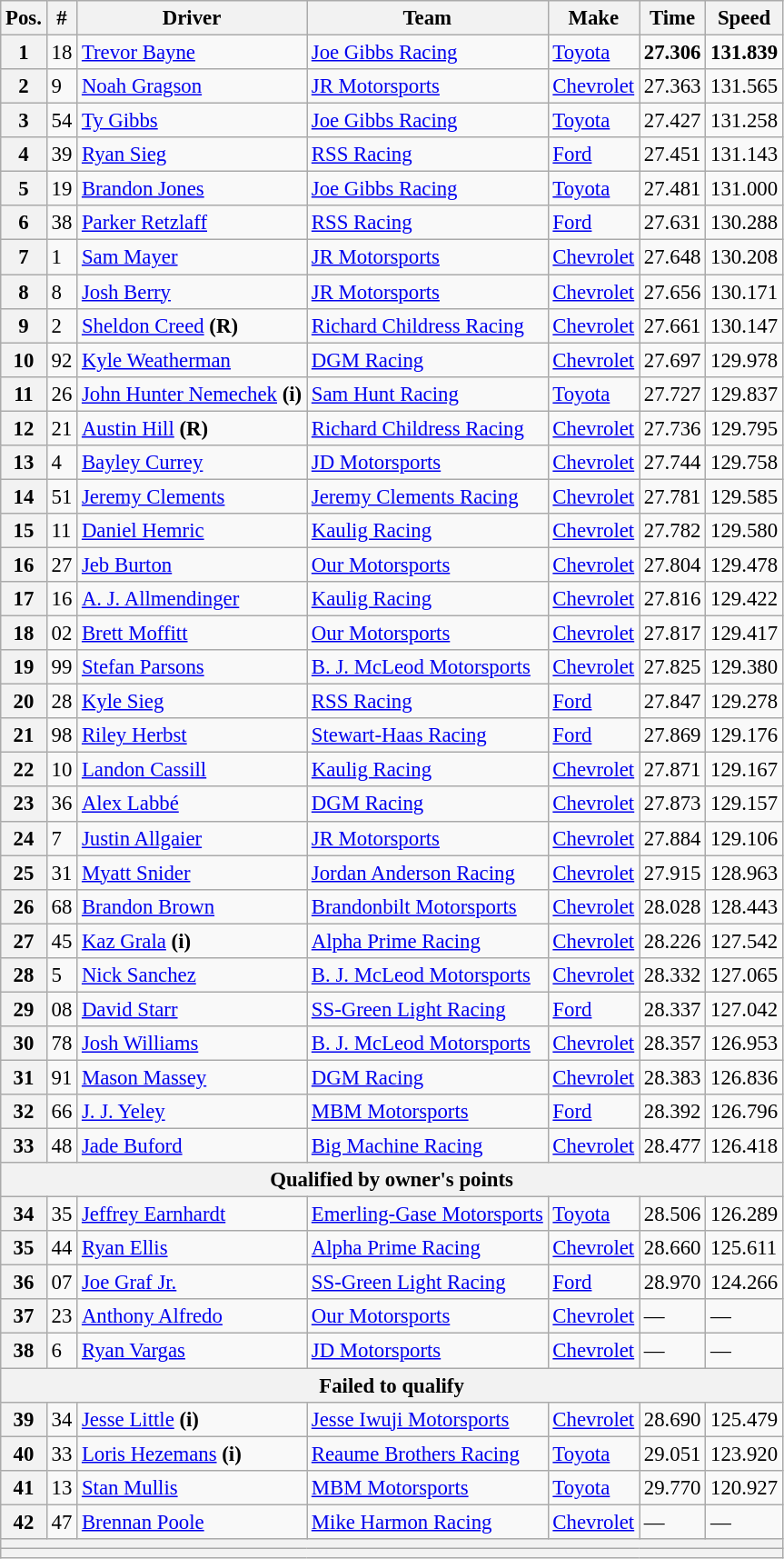<table class="wikitable" style="font-size:95%">
<tr>
<th>Pos.</th>
<th>#</th>
<th>Driver</th>
<th>Team</th>
<th>Make</th>
<th>Time</th>
<th>Speed</th>
</tr>
<tr>
<th>1</th>
<td>18</td>
<td><a href='#'>Trevor Bayne</a></td>
<td><a href='#'>Joe Gibbs Racing</a></td>
<td><a href='#'>Toyota</a></td>
<td><strong>27.306</strong></td>
<td><strong>131.839</strong></td>
</tr>
<tr>
<th>2</th>
<td>9</td>
<td><a href='#'>Noah Gragson</a></td>
<td><a href='#'>JR Motorsports</a></td>
<td><a href='#'>Chevrolet</a></td>
<td>27.363</td>
<td>131.565</td>
</tr>
<tr>
<th>3</th>
<td>54</td>
<td><a href='#'>Ty Gibbs</a></td>
<td><a href='#'>Joe Gibbs Racing</a></td>
<td><a href='#'>Toyota</a></td>
<td>27.427</td>
<td>131.258</td>
</tr>
<tr>
<th>4</th>
<td>39</td>
<td><a href='#'>Ryan Sieg</a></td>
<td><a href='#'>RSS Racing</a></td>
<td><a href='#'>Ford</a></td>
<td>27.451</td>
<td>131.143</td>
</tr>
<tr>
<th>5</th>
<td>19</td>
<td><a href='#'>Brandon Jones</a></td>
<td><a href='#'>Joe Gibbs Racing</a></td>
<td><a href='#'>Toyota</a></td>
<td>27.481</td>
<td>131.000</td>
</tr>
<tr>
<th>6</th>
<td>38</td>
<td><a href='#'>Parker Retzlaff</a></td>
<td><a href='#'>RSS Racing</a></td>
<td><a href='#'>Ford</a></td>
<td>27.631</td>
<td>130.288</td>
</tr>
<tr>
<th>7</th>
<td>1</td>
<td><a href='#'>Sam Mayer</a></td>
<td><a href='#'>JR Motorsports</a></td>
<td><a href='#'>Chevrolet</a></td>
<td>27.648</td>
<td>130.208</td>
</tr>
<tr>
<th>8</th>
<td>8</td>
<td><a href='#'>Josh Berry</a></td>
<td><a href='#'>JR Motorsports</a></td>
<td><a href='#'>Chevrolet</a></td>
<td>27.656</td>
<td>130.171</td>
</tr>
<tr>
<th>9</th>
<td>2</td>
<td><a href='#'>Sheldon Creed</a> <strong>(R)</strong></td>
<td><a href='#'>Richard Childress Racing</a></td>
<td><a href='#'>Chevrolet</a></td>
<td>27.661</td>
<td>130.147</td>
</tr>
<tr>
<th>10</th>
<td>92</td>
<td><a href='#'>Kyle Weatherman</a></td>
<td><a href='#'>DGM Racing</a></td>
<td><a href='#'>Chevrolet</a></td>
<td>27.697</td>
<td>129.978</td>
</tr>
<tr>
<th>11</th>
<td>26</td>
<td><a href='#'>John Hunter Nemechek</a> <strong>(i)</strong></td>
<td><a href='#'>Sam Hunt Racing</a></td>
<td><a href='#'>Toyota</a></td>
<td>27.727</td>
<td>129.837</td>
</tr>
<tr>
<th>12</th>
<td>21</td>
<td><a href='#'>Austin Hill</a> <strong>(R)</strong></td>
<td><a href='#'>Richard Childress Racing</a></td>
<td><a href='#'>Chevrolet</a></td>
<td>27.736</td>
<td>129.795</td>
</tr>
<tr>
<th>13</th>
<td>4</td>
<td><a href='#'>Bayley Currey</a></td>
<td><a href='#'>JD Motorsports</a></td>
<td><a href='#'>Chevrolet</a></td>
<td>27.744</td>
<td>129.758</td>
</tr>
<tr>
<th>14</th>
<td>51</td>
<td><a href='#'>Jeremy Clements</a></td>
<td><a href='#'>Jeremy Clements Racing</a></td>
<td><a href='#'>Chevrolet</a></td>
<td>27.781</td>
<td>129.585</td>
</tr>
<tr>
<th>15</th>
<td>11</td>
<td><a href='#'>Daniel Hemric</a></td>
<td><a href='#'>Kaulig Racing</a></td>
<td><a href='#'>Chevrolet</a></td>
<td>27.782</td>
<td>129.580</td>
</tr>
<tr>
<th>16</th>
<td>27</td>
<td><a href='#'>Jeb Burton</a></td>
<td><a href='#'>Our Motorsports</a></td>
<td><a href='#'>Chevrolet</a></td>
<td>27.804</td>
<td>129.478</td>
</tr>
<tr>
<th>17</th>
<td>16</td>
<td><a href='#'>A. J. Allmendinger</a></td>
<td><a href='#'>Kaulig Racing</a></td>
<td><a href='#'>Chevrolet</a></td>
<td>27.816</td>
<td>129.422</td>
</tr>
<tr>
<th>18</th>
<td>02</td>
<td><a href='#'>Brett Moffitt</a></td>
<td><a href='#'>Our Motorsports</a></td>
<td><a href='#'>Chevrolet</a></td>
<td>27.817</td>
<td>129.417</td>
</tr>
<tr>
<th>19</th>
<td>99</td>
<td><a href='#'>Stefan Parsons</a></td>
<td><a href='#'>B. J. McLeod Motorsports</a></td>
<td><a href='#'>Chevrolet</a></td>
<td>27.825</td>
<td>129.380</td>
</tr>
<tr>
<th>20</th>
<td>28</td>
<td><a href='#'>Kyle Sieg</a></td>
<td><a href='#'>RSS Racing</a></td>
<td><a href='#'>Ford</a></td>
<td>27.847</td>
<td>129.278</td>
</tr>
<tr>
<th>21</th>
<td>98</td>
<td><a href='#'>Riley Herbst</a></td>
<td><a href='#'>Stewart-Haas Racing</a></td>
<td><a href='#'>Ford</a></td>
<td>27.869</td>
<td>129.176</td>
</tr>
<tr>
<th>22</th>
<td>10</td>
<td><a href='#'>Landon Cassill</a></td>
<td><a href='#'>Kaulig Racing</a></td>
<td><a href='#'>Chevrolet</a></td>
<td>27.871</td>
<td>129.167</td>
</tr>
<tr>
<th>23</th>
<td>36</td>
<td><a href='#'>Alex Labbé</a></td>
<td><a href='#'>DGM Racing</a></td>
<td><a href='#'>Chevrolet</a></td>
<td>27.873</td>
<td>129.157</td>
</tr>
<tr>
<th>24</th>
<td>7</td>
<td><a href='#'>Justin Allgaier</a></td>
<td><a href='#'>JR Motorsports</a></td>
<td><a href='#'>Chevrolet</a></td>
<td>27.884</td>
<td>129.106</td>
</tr>
<tr>
<th>25</th>
<td>31</td>
<td><a href='#'>Myatt Snider</a></td>
<td><a href='#'>Jordan Anderson Racing</a></td>
<td><a href='#'>Chevrolet</a></td>
<td>27.915</td>
<td>128.963</td>
</tr>
<tr>
<th>26</th>
<td>68</td>
<td><a href='#'>Brandon Brown</a></td>
<td><a href='#'>Brandonbilt Motorsports</a></td>
<td><a href='#'>Chevrolet</a></td>
<td>28.028</td>
<td>128.443</td>
</tr>
<tr>
<th>27</th>
<td>45</td>
<td><a href='#'>Kaz Grala</a> <strong>(i)</strong></td>
<td><a href='#'>Alpha Prime Racing</a></td>
<td><a href='#'>Chevrolet</a></td>
<td>28.226</td>
<td>127.542</td>
</tr>
<tr>
<th>28</th>
<td>5</td>
<td><a href='#'>Nick Sanchez</a></td>
<td><a href='#'>B. J. McLeod Motorsports</a></td>
<td><a href='#'>Chevrolet</a></td>
<td>28.332</td>
<td>127.065</td>
</tr>
<tr>
<th>29</th>
<td>08</td>
<td><a href='#'>David Starr</a></td>
<td><a href='#'>SS-Green Light Racing</a></td>
<td><a href='#'>Ford</a></td>
<td>28.337</td>
<td>127.042</td>
</tr>
<tr>
<th>30</th>
<td>78</td>
<td><a href='#'>Josh Williams</a></td>
<td><a href='#'>B. J. McLeod Motorsports</a></td>
<td><a href='#'>Chevrolet</a></td>
<td>28.357</td>
<td>126.953</td>
</tr>
<tr>
<th>31</th>
<td>91</td>
<td><a href='#'>Mason Massey</a></td>
<td><a href='#'>DGM Racing</a></td>
<td><a href='#'>Chevrolet</a></td>
<td>28.383</td>
<td>126.836</td>
</tr>
<tr>
<th>32</th>
<td>66</td>
<td><a href='#'>J. J. Yeley</a></td>
<td><a href='#'>MBM Motorsports</a></td>
<td><a href='#'>Ford</a></td>
<td>28.392</td>
<td>126.796</td>
</tr>
<tr>
<th>33</th>
<td>48</td>
<td><a href='#'>Jade Buford</a></td>
<td><a href='#'>Big Machine Racing</a></td>
<td><a href='#'>Chevrolet</a></td>
<td>28.477</td>
<td>126.418</td>
</tr>
<tr>
<th colspan="7">Qualified by owner's points</th>
</tr>
<tr>
<th>34</th>
<td>35</td>
<td><a href='#'>Jeffrey Earnhardt</a></td>
<td><a href='#'>Emerling-Gase Motorsports</a></td>
<td><a href='#'>Toyota</a></td>
<td>28.506</td>
<td>126.289</td>
</tr>
<tr>
<th>35</th>
<td>44</td>
<td><a href='#'>Ryan Ellis</a></td>
<td><a href='#'>Alpha Prime Racing</a></td>
<td><a href='#'>Chevrolet</a></td>
<td>28.660</td>
<td>125.611</td>
</tr>
<tr>
<th>36</th>
<td>07</td>
<td><a href='#'>Joe Graf Jr.</a></td>
<td><a href='#'>SS-Green Light Racing</a></td>
<td><a href='#'>Ford</a></td>
<td>28.970</td>
<td>124.266</td>
</tr>
<tr>
<th>37</th>
<td>23</td>
<td><a href='#'>Anthony Alfredo</a></td>
<td><a href='#'>Our Motorsports</a></td>
<td><a href='#'>Chevrolet</a></td>
<td>—</td>
<td>—</td>
</tr>
<tr>
<th>38</th>
<td>6</td>
<td><a href='#'>Ryan Vargas</a></td>
<td><a href='#'>JD Motorsports</a></td>
<td><a href='#'>Chevrolet</a></td>
<td>—</td>
<td>—</td>
</tr>
<tr>
<th colspan="7">Failed to qualify</th>
</tr>
<tr>
<th>39</th>
<td>34</td>
<td><a href='#'>Jesse Little</a> <strong>(i)</strong></td>
<td><a href='#'>Jesse Iwuji Motorsports</a></td>
<td><a href='#'>Chevrolet</a></td>
<td>28.690</td>
<td>125.479</td>
</tr>
<tr>
<th>40</th>
<td>33</td>
<td><a href='#'>Loris Hezemans</a> <strong>(i)</strong></td>
<td><a href='#'>Reaume Brothers Racing</a></td>
<td><a href='#'>Toyota</a></td>
<td>29.051</td>
<td>123.920</td>
</tr>
<tr>
<th>41</th>
<td>13</td>
<td><a href='#'>Stan Mullis</a></td>
<td><a href='#'>MBM Motorsports</a></td>
<td><a href='#'>Toyota</a></td>
<td>29.770</td>
<td>120.927</td>
</tr>
<tr>
<th>42</th>
<td>47</td>
<td><a href='#'>Brennan Poole</a></td>
<td><a href='#'>Mike Harmon Racing</a></td>
<td><a href='#'>Chevrolet</a></td>
<td>—</td>
<td>—</td>
</tr>
<tr>
<th colspan="7"></th>
</tr>
<tr>
<th colspan="7"></th>
</tr>
</table>
